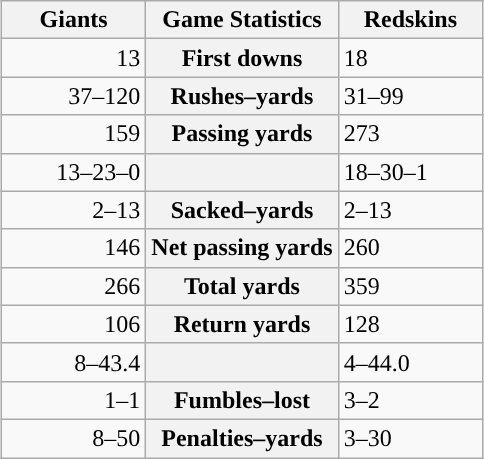<table class="wikitable" style="margin: 1em auto 1em auto">
<tr>
<th style="width:30%;">Giants</th>
<th style="width:40%;">Game Statistics</th>
<th style="width:30%;">Redskins</th>
</tr>
<tr>
<td style="text-align:right;">13</td>
<th>First downs</th>
<td>18</td>
</tr>
<tr>
<td style="text-align:right;">37–120</td>
<th>Rushes–yards</th>
<td>31–99</td>
</tr>
<tr>
<td style="text-align:right;">159</td>
<th>Passing yards</th>
<td>273</td>
</tr>
<tr>
<td style="text-align:right;">13–23–0</td>
<th></th>
<td>18–30–1</td>
</tr>
<tr>
<td style="text-align:right;">2–13</td>
<th>Sacked–yards</th>
<td>2–13</td>
</tr>
<tr>
<td style="text-align:right;">146</td>
<th>Net passing yards</th>
<td>260</td>
</tr>
<tr>
<td style="text-align:right;">266</td>
<th>Total yards</th>
<td>359</td>
</tr>
<tr>
<td style="text-align:right;">106</td>
<th>Return yards</th>
<td>128</td>
</tr>
<tr>
<td style="text-align:right;">8–43.4</td>
<th></th>
<td>4–44.0</td>
</tr>
<tr>
<td style="text-align:right;">1–1</td>
<th>Fumbles–lost</th>
<td>3–2</td>
</tr>
<tr>
<td style="text-align:right;">8–50</td>
<th>Penalties–yards</th>
<td>3–30</td>
</tr>
</table>
